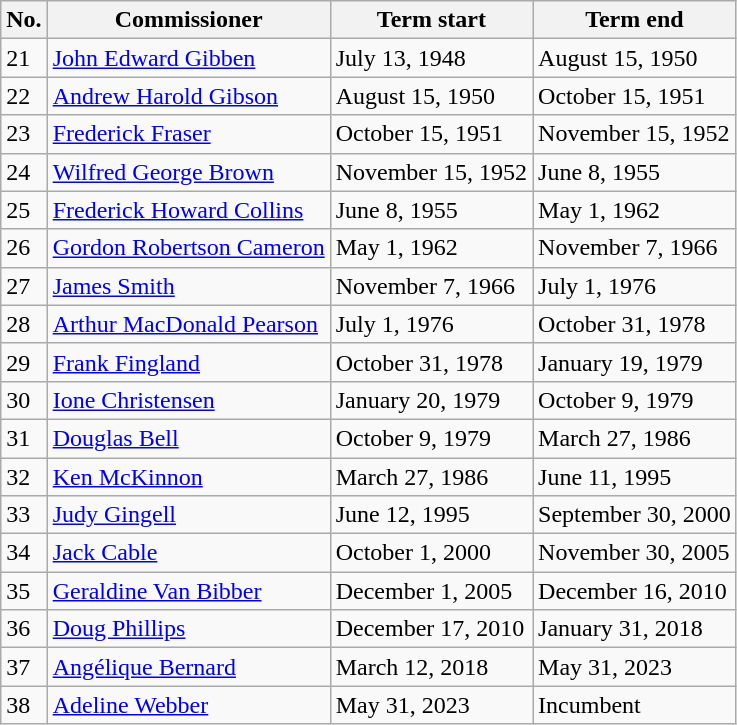<table class="wikitable">
<tr>
<th>No.</th>
<th>Commissioner</th>
<th>Term start</th>
<th>Term end</th>
</tr>
<tr>
<td>21</td>
<td><a href='#'>John Edward Gibben</a></td>
<td>July 13, 1948</td>
<td>August 15, 1950</td>
</tr>
<tr>
<td>22</td>
<td><a href='#'>Andrew Harold Gibson</a></td>
<td>August 15, 1950</td>
<td>October 15, 1951</td>
</tr>
<tr>
<td>23</td>
<td><a href='#'>Frederick Fraser</a></td>
<td>October 15, 1951</td>
<td>November 15, 1952</td>
</tr>
<tr>
<td>24</td>
<td><a href='#'>Wilfred George Brown</a></td>
<td>November 15, 1952</td>
<td>June 8, 1955</td>
</tr>
<tr>
<td>25</td>
<td><a href='#'>Frederick Howard Collins</a></td>
<td>June 8, 1955</td>
<td>May 1, 1962</td>
</tr>
<tr>
<td>26</td>
<td><a href='#'>Gordon Robertson Cameron</a></td>
<td>May 1, 1962</td>
<td>November 7, 1966</td>
</tr>
<tr>
<td>27</td>
<td><a href='#'>James Smith</a></td>
<td>November 7, 1966</td>
<td>July 1, 1976</td>
</tr>
<tr>
<td>28</td>
<td><a href='#'>Arthur MacDonald Pearson</a></td>
<td>July 1, 1976</td>
<td>October 31, 1978</td>
</tr>
<tr>
<td>29</td>
<td><a href='#'>Frank Fingland</a></td>
<td>October 31, 1978</td>
<td>January 19, 1979</td>
</tr>
<tr>
<td>30</td>
<td><a href='#'>Ione Christensen</a></td>
<td>January 20, 1979</td>
<td>October 9, 1979</td>
</tr>
<tr>
<td>31</td>
<td><a href='#'>Douglas Bell</a></td>
<td>October 9, 1979</td>
<td>March 27, 1986</td>
</tr>
<tr>
<td>32</td>
<td><a href='#'>Ken McKinnon</a></td>
<td>March 27, 1986</td>
<td>June 11, 1995</td>
</tr>
<tr>
<td>33</td>
<td><a href='#'>Judy Gingell</a></td>
<td>June 12, 1995</td>
<td>September 30, 2000</td>
</tr>
<tr>
<td>34</td>
<td><a href='#'>Jack Cable</a></td>
<td>October 1, 2000</td>
<td>November 30, 2005</td>
</tr>
<tr>
<td>35</td>
<td><a href='#'>Geraldine Van Bibber</a></td>
<td>December 1, 2005</td>
<td>December 16, 2010</td>
</tr>
<tr>
<td>36</td>
<td><a href='#'>Doug Phillips</a></td>
<td>December 17, 2010</td>
<td>January 31, 2018</td>
</tr>
<tr>
<td>37</td>
<td><a href='#'>Angélique Bernard</a></td>
<td>March 12, 2018</td>
<td>May 31, 2023</td>
</tr>
<tr>
<td>38</td>
<td><a href='#'>Adeline Webber</a></td>
<td>May 31, 2023</td>
<td>Incumbent</td>
</tr>
</table>
